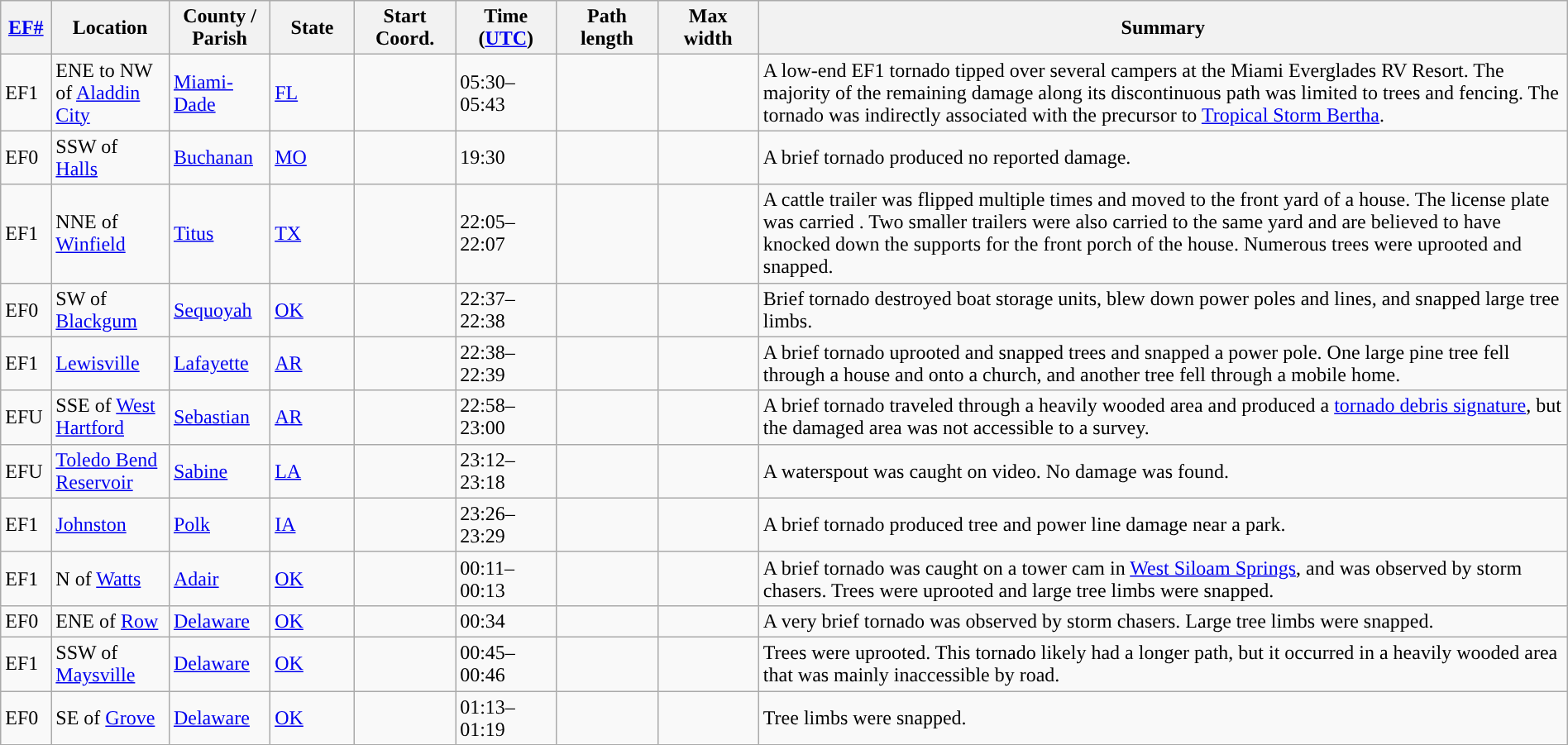<table class="wikitable sortable" style="width:100%;">
<tr>
<th scope="col"  style="width:3%; text-align:center;"><a href='#'>EF#</a></th>
<th scope="col"  style="width:7%; text-align:center;" class="unsortable">Location</th>
<th scope="col"  style="width:6%; text-align:center;" class="unsortable">County / Parish</th>
<th scope="col"  style="width:5%; text-align:center;">State</th>
<th scope="col"  style="width:6%; text-align:center;">Start Coord.</th>
<th scope="col"  style="width:6%; text-align:center;">Time (<a href='#'>UTC</a>)</th>
<th scope="col"  style="width:6%; text-align:center;">Path length</th>
<th scope="col"  style="width:6%; text-align:center;">Max width</th>
<th scope="col" class="unsortable" style="width:48%; text-align:center;">Summary</th>
</tr>
<tr>
<td>EF1</td>
<td>ENE to NW of <a href='#'>Aladdin City</a></td>
<td><a href='#'>Miami-Dade</a></td>
<td><a href='#'>FL</a></td>
<td></td>
<td>05:30–05:43</td>
<td></td>
<td></td>
<td>A low-end EF1 tornado tipped over several campers at the Miami Everglades RV Resort. The majority of the remaining damage along its discontinuous path was limited to trees and fencing. The tornado was indirectly associated with the precursor to <a href='#'>Tropical Storm Bertha</a>.</td>
</tr>
<tr>
<td>EF0</td>
<td>SSW of <a href='#'>Halls</a></td>
<td><a href='#'>Buchanan</a></td>
<td><a href='#'>MO</a></td>
<td></td>
<td>19:30</td>
<td></td>
<td></td>
<td>A brief tornado produced no reported damage.</td>
</tr>
<tr>
<td>EF1</td>
<td>NNE of <a href='#'>Winfield</a></td>
<td><a href='#'>Titus</a></td>
<td><a href='#'>TX</a></td>
<td></td>
<td>22:05–22:07</td>
<td></td>
<td></td>
<td>A cattle trailer was flipped multiple times and moved  to the front yard of a house. The license plate was carried . Two smaller trailers were also carried  to the same yard and are believed to have knocked down the supports for the front porch of the house. Numerous trees were uprooted and snapped.</td>
</tr>
<tr>
<td>EF0</td>
<td>SW of <a href='#'>Blackgum</a></td>
<td><a href='#'>Sequoyah</a></td>
<td><a href='#'>OK</a></td>
<td></td>
<td>22:37–22:38</td>
<td></td>
<td></td>
<td>Brief tornado destroyed boat storage units, blew down power poles and lines, and snapped large tree limbs.</td>
</tr>
<tr>
<td>EF1</td>
<td><a href='#'>Lewisville</a></td>
<td><a href='#'>Lafayette</a></td>
<td><a href='#'>AR</a></td>
<td></td>
<td>22:38–22:39</td>
<td></td>
<td></td>
<td>A brief tornado uprooted and snapped trees and snapped a power pole. One large pine tree fell through a house and onto a church, and another tree fell through a mobile home.</td>
</tr>
<tr>
<td>EFU</td>
<td>SSE of <a href='#'>West Hartford</a></td>
<td><a href='#'>Sebastian</a></td>
<td><a href='#'>AR</a></td>
<td></td>
<td>22:58–23:00</td>
<td></td>
<td></td>
<td>A brief tornado traveled through a heavily wooded area and produced a <a href='#'>tornado debris signature</a>, but the damaged area was not accessible to a survey.</td>
</tr>
<tr>
<td>EFU</td>
<td><a href='#'>Toledo Bend Reservoir</a></td>
<td><a href='#'>Sabine</a></td>
<td><a href='#'>LA</a></td>
<td></td>
<td>23:12–23:18</td>
<td></td>
<td></td>
<td>A waterspout was caught on video. No damage was found.</td>
</tr>
<tr>
<td>EF1</td>
<td><a href='#'>Johnston</a></td>
<td><a href='#'>Polk</a></td>
<td><a href='#'>IA</a></td>
<td></td>
<td>23:26–23:29</td>
<td></td>
<td></td>
<td>A brief tornado produced tree and power line damage near a park.</td>
</tr>
<tr>
<td>EF1</td>
<td>N of <a href='#'>Watts</a></td>
<td><a href='#'>Adair</a></td>
<td><a href='#'>OK</a></td>
<td></td>
<td>00:11–00:13</td>
<td></td>
<td></td>
<td>A brief tornado was caught on a tower cam in <a href='#'>West Siloam Springs</a>, and was observed by storm chasers. Trees were uprooted and large tree limbs were snapped.</td>
</tr>
<tr>
<td>EF0</td>
<td>ENE of <a href='#'>Row</a></td>
<td><a href='#'>Delaware</a></td>
<td><a href='#'>OK</a></td>
<td></td>
<td>00:34</td>
<td></td>
<td></td>
<td>A very brief tornado was observed by storm chasers. Large tree limbs were snapped.</td>
</tr>
<tr>
<td>EF1</td>
<td>SSW of <a href='#'>Maysville</a></td>
<td><a href='#'>Delaware</a></td>
<td><a href='#'>OK</a></td>
<td></td>
<td>00:45–00:46</td>
<td></td>
<td></td>
<td>Trees were uprooted. This tornado likely had a longer path, but it occurred in a heavily wooded area that was mainly inaccessible by road.</td>
</tr>
<tr>
<td>EF0</td>
<td>SE of <a href='#'>Grove</a></td>
<td><a href='#'>Delaware</a></td>
<td><a href='#'>OK</a></td>
<td></td>
<td>01:13–01:19</td>
<td></td>
<td></td>
<td>Tree limbs were snapped.</td>
</tr>
<tr>
</tr>
</table>
